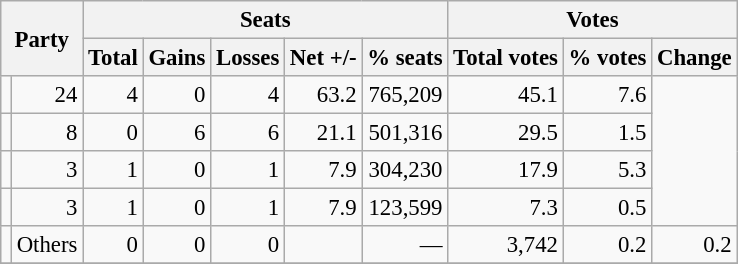<table class="wikitable" style="text-align:right; font-size:95%;">
<tr>
<th colspan="2" rowspan="2">Party</th>
<th colspan="5">Seats</th>
<th colspan="3">Votes</th>
</tr>
<tr>
<th>Total</th>
<th>Gains</th>
<th>Losses</th>
<th>Net +/-</th>
<th>% seats</th>
<th>Total votes</th>
<th>% votes</th>
<th>Change</th>
</tr>
<tr>
<td></td>
<td align="right">24</td>
<td align="right">4</td>
<td align="right">0</td>
<td align="right">4</td>
<td align="right">63.2</td>
<td align="right">765,209</td>
<td align="right">45.1</td>
<td align="right">7.6</td>
</tr>
<tr>
<td></td>
<td align="right">8</td>
<td align="right">0</td>
<td align="right">6</td>
<td align="right">6</td>
<td align="right">21.1</td>
<td align="right">501,316</td>
<td align="right">29.5</td>
<td align="right">1.5</td>
</tr>
<tr>
<td></td>
<td align="right">3</td>
<td align="right">1</td>
<td align="right">0</td>
<td align="right">1</td>
<td align="right">7.9</td>
<td align="right">304,230</td>
<td align="right">17.9</td>
<td align="right">5.3</td>
</tr>
<tr>
<td></td>
<td align="right">3</td>
<td align="right">1</td>
<td align="right">0</td>
<td align="right">1</td>
<td align="right">7.9</td>
<td align="right">123,599</td>
<td align="right">7.3</td>
<td align="right">0.5</td>
</tr>
<tr>
<td></td>
<td align="left">Others</td>
<td align="right">0</td>
<td align="right">0</td>
<td align="right">0</td>
<td align="right"></td>
<td align="right">—</td>
<td align="right">3,742</td>
<td align="right">0.2</td>
<td align="right">0.2</td>
</tr>
<tr>
</tr>
</table>
